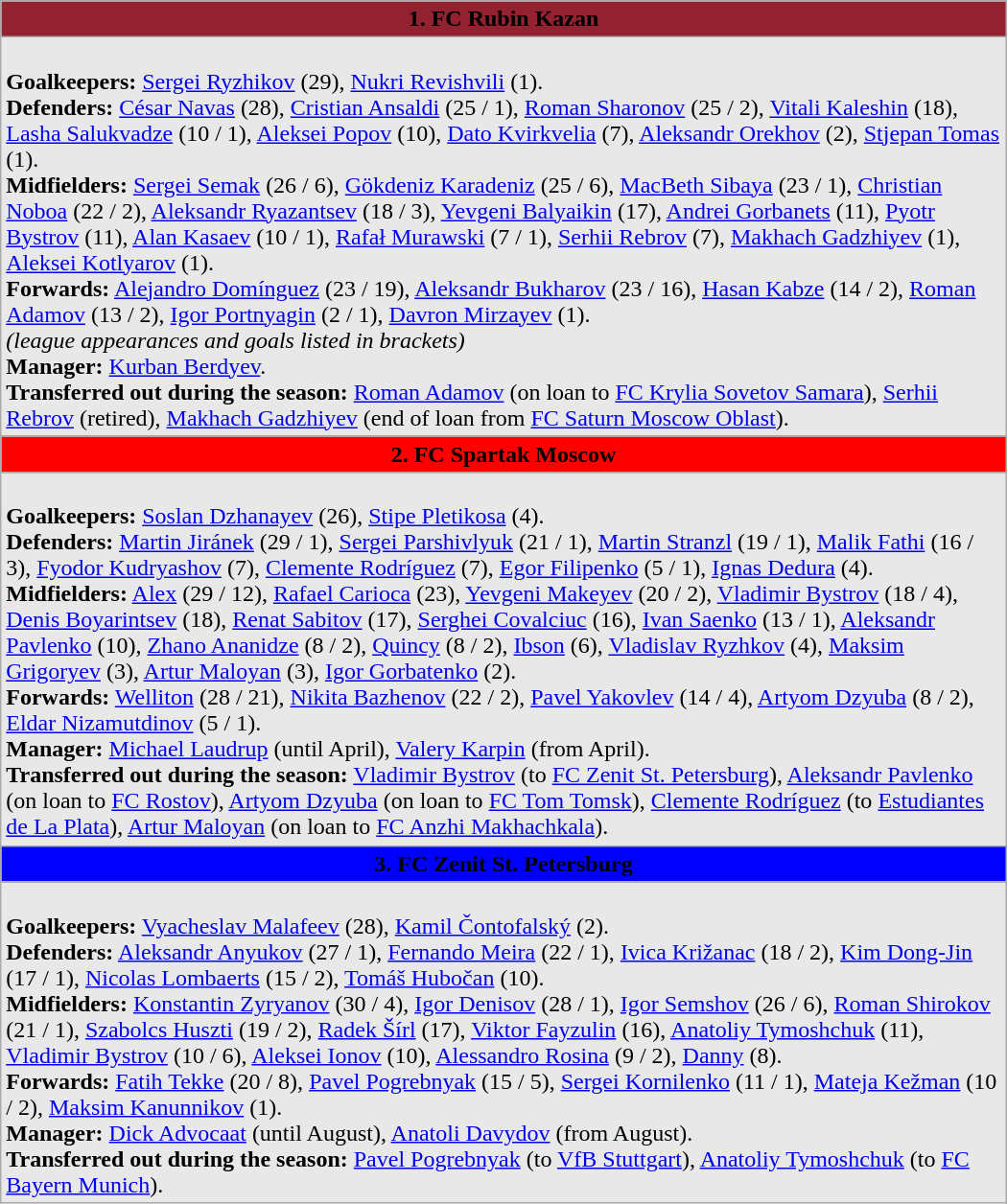<table class="wikitable" Width="700">
<tr bgcolor="#92222f">
<td align="center" width="700"><span> <strong>1. FC Rubin Kazan</strong> </span></td>
</tr>
<tr bgcolor="#E8E8E8">
<td align="left" width="700"><br><strong>Goalkeepers:</strong> <a href='#'>Sergei Ryzhikov</a> (29), <a href='#'>Nukri Revishvili</a>  (1).<br>
<strong>Defenders:</strong> <a href='#'>César Navas</a>  (28), <a href='#'>Cristian Ansaldi</a>  (25 / 1), <a href='#'>Roman Sharonov</a> (25 / 2), <a href='#'>Vitali Kaleshin</a> (18), <a href='#'>Lasha Salukvadze</a>  (10 / 1), <a href='#'>Aleksei Popov</a> (10), <a href='#'>Dato Kvirkvelia</a>  (7), <a href='#'>Aleksandr Orekhov</a> (2), <a href='#'>Stjepan Tomas</a>  (1).<br>
<strong>Midfielders:</strong> <a href='#'>Sergei Semak</a> (26 / 6), <a href='#'>Gökdeniz Karadeniz</a>  (25 / 6), <a href='#'>MacBeth Sibaya</a>  (23 / 1), <a href='#'>Christian Noboa</a>  (22 / 2), <a href='#'>Aleksandr Ryazantsev</a> (18 / 3), <a href='#'>Yevgeni Balyaikin</a> (17), <a href='#'>Andrei Gorbanets</a> (11), <a href='#'>Pyotr Bystrov</a> (11), <a href='#'>Alan Kasaev</a> (10 / 1), <a href='#'>Rafał Murawski</a>  (7 / 1), <a href='#'>Serhii Rebrov</a>  (7), <a href='#'>Makhach Gadzhiyev</a> (1), <a href='#'>Aleksei Kotlyarov</a> (1).<br>
<strong>Forwards:</strong> <a href='#'>Alejandro Domínguez</a>  (23 / 19), <a href='#'>Aleksandr Bukharov</a> (23 / 16), <a href='#'>Hasan Kabze</a>  (14 / 2), <a href='#'>Roman Adamov</a> (13 / 2), <a href='#'>Igor Portnyagin</a> (2 / 1), <a href='#'>Davron Mirzayev</a>  (1).<br><em>(league appearances and goals listed in brackets)</em><br><strong>Manager:</strong> <a href='#'>Kurban Berdyev</a>.<br><strong>Transferred out during the season:</strong> <a href='#'>Roman Adamov</a> (on loan to <a href='#'>FC Krylia Sovetov Samara</a>), <a href='#'>Serhii Rebrov</a>  (retired), <a href='#'>Makhach Gadzhiyev</a> (end of loan from <a href='#'>FC Saturn Moscow Oblast</a>).</td>
</tr>
<tr bgcolor="#FF0000">
<td align="center" width="700"><span> <strong>2. FC Spartak Moscow</strong> </span></td>
</tr>
<tr bgcolor="#E8E8E8">
<td align="left" width="700"><br><strong>Goalkeepers:</strong> <a href='#'>Soslan Dzhanayev</a> (26), <a href='#'>Stipe Pletikosa</a>  (4).<br>
<strong>Defenders:</strong> <a href='#'>Martin Jiránek</a>  (29 / 1), <a href='#'>Sergei Parshivlyuk</a> (21 / 1), <a href='#'>Martin Stranzl</a>  (19 / 1), <a href='#'>Malik Fathi</a>  (16 / 3), <a href='#'>Fyodor Kudryashov</a> (7), <a href='#'>Clemente Rodríguez</a>  (7), <a href='#'>Egor Filipenko</a>  (5 / 1), <a href='#'>Ignas Dedura</a>  (4).<br>
<strong>Midfielders:</strong> <a href='#'>Alex</a>  (29 / 12), <a href='#'>Rafael Carioca</a>  (23), <a href='#'>Yevgeni Makeyev</a> (20 / 2), <a href='#'>Vladimir Bystrov</a> (18 / 4), <a href='#'>Denis Boyarintsev</a> (18), <a href='#'>Renat Sabitov</a> (17), <a href='#'>Serghei Covalciuc</a>  (16), <a href='#'>Ivan Saenko</a> (13 / 1), <a href='#'>Aleksandr Pavlenko</a> (10), <a href='#'>Zhano Ananidze</a>  (8 / 2), <a href='#'>Quincy</a>  (8 / 2), <a href='#'>Ibson</a>  (6), <a href='#'>Vladislav Ryzhkov</a> (4), <a href='#'>Maksim Grigoryev</a> (3), <a href='#'>Artur Maloyan</a> (3), <a href='#'>Igor Gorbatenko</a> (2).<br>
<strong>Forwards:</strong> <a href='#'>Welliton</a>  (28 / 21), <a href='#'>Nikita Bazhenov</a> (22 / 2), <a href='#'>Pavel Yakovlev</a> (14 / 4), <a href='#'>Artyom Dzyuba</a> (8 / 2), <a href='#'>Eldar Nizamutdinov</a> (5 / 1).<br><strong>Manager:</strong> <a href='#'>Michael Laudrup</a>  (until April), <a href='#'>Valery Karpin</a> (from April).<br><strong>Transferred out during the season:</strong> <a href='#'>Vladimir Bystrov</a> (to <a href='#'>FC Zenit St. Petersburg</a>), <a href='#'>Aleksandr Pavlenko</a> (on loan to <a href='#'>FC Rostov</a>), <a href='#'>Artyom Dzyuba</a> (on loan to <a href='#'>FC Tom Tomsk</a>), <a href='#'>Clemente Rodríguez</a>  (to  <a href='#'>Estudiantes de La Plata</a>), <a href='#'>Artur Maloyan</a> (on loan to <a href='#'>FC Anzhi Makhachkala</a>).</td>
</tr>
<tr bgcolor="#0000FF">
<td align="center" width="700"><span> <strong>3. FC Zenit St. Petersburg</strong> </span></td>
</tr>
<tr bgcolor="#E8E8E8">
<td align="left" width="700"><br><strong>Goalkeepers:</strong> <a href='#'>Vyacheslav Malafeev</a> (28), <a href='#'>Kamil Čontofalský</a>  (2).<br>
<strong>Defenders:</strong> <a href='#'>Aleksandr Anyukov</a> (27 / 1), <a href='#'>Fernando Meira</a>  (22 / 1), <a href='#'>Ivica Križanac</a>  (18 / 2), <a href='#'>Kim Dong-Jin</a>  (17 / 1), <a href='#'>Nicolas Lombaerts</a>  (15 / 2), <a href='#'>Tomáš Hubočan</a>  (10).<br>
<strong>Midfielders:</strong> <a href='#'>Konstantin Zyryanov</a> (30 / 4), <a href='#'>Igor Denisov</a> (28 / 1), <a href='#'>Igor Semshov</a> (26 / 6), <a href='#'>Roman Shirokov</a> (21 / 1), <a href='#'>Szabolcs Huszti</a>  (19 / 2), <a href='#'>Radek Šírl</a>  (17), <a href='#'>Viktor Fayzulin</a> (16), <a href='#'>Anatoliy Tymoshchuk</a>  (11), <a href='#'>Vladimir Bystrov</a> (10 / 6), <a href='#'>Aleksei Ionov</a> (10), <a href='#'>Alessandro Rosina</a>  (9 / 2), <a href='#'>Danny</a>  (8).<br>
<strong>Forwards:</strong> <a href='#'>Fatih Tekke</a>  (20 / 8), <a href='#'>Pavel Pogrebnyak</a> (15 / 5), <a href='#'>Sergei Kornilenko</a>  (11 / 1), <a href='#'>Mateja Kežman</a>  (10 / 2), <a href='#'>Maksim Kanunnikov</a> (1).<br>
<strong>Manager:</strong> <a href='#'>Dick Advocaat</a>  (until August), <a href='#'>Anatoli Davydov</a> (from August).<br><strong>Transferred out during the season:</strong> <a href='#'>Pavel Pogrebnyak</a> (to  <a href='#'>VfB Stuttgart</a>), <a href='#'>Anatoliy Tymoshchuk</a>  (to  <a href='#'>FC Bayern Munich</a>).</td>
</tr>
</table>
